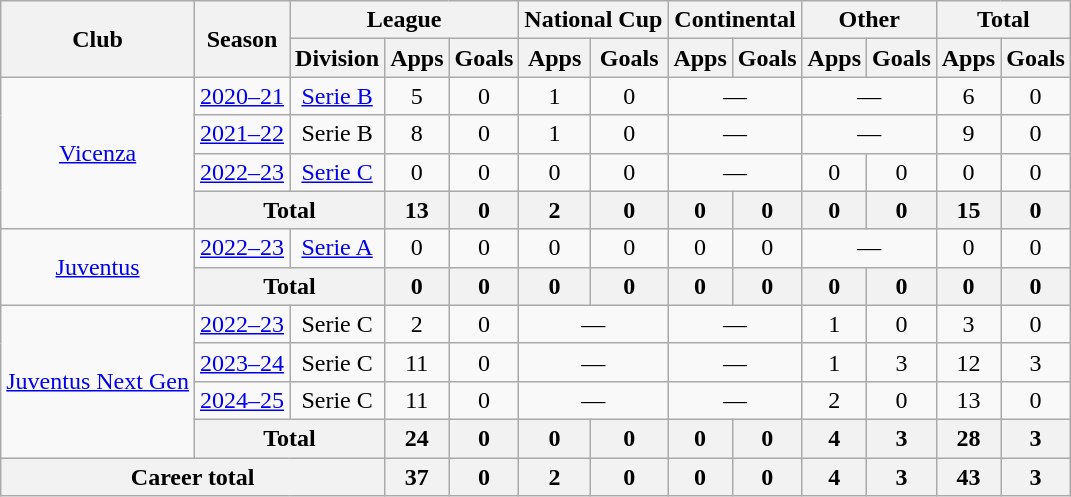<table class="wikitable" style="text-align: center;">
<tr>
<th rowspan="2">Club</th>
<th rowspan="2">Season</th>
<th colspan="3">League</th>
<th colspan="2">National Cup</th>
<th colspan="2">Continental</th>
<th colspan="2">Other</th>
<th colspan="2">Total</th>
</tr>
<tr>
<th>Division</th>
<th>Apps</th>
<th>Goals</th>
<th>Apps</th>
<th>Goals</th>
<th>Apps</th>
<th>Goals</th>
<th>Apps</th>
<th>Goals</th>
<th>Apps</th>
<th>Goals</th>
</tr>
<tr>
<td rowspan="4"><a href='#'>Vicenza</a></td>
<td><a href='#'>2020–21</a></td>
<td><a href='#'>Serie B</a></td>
<td>5</td>
<td>0</td>
<td>1</td>
<td>0</td>
<td colspan="2">—</td>
<td colspan="2">—</td>
<td>6</td>
<td>0</td>
</tr>
<tr>
<td><a href='#'>2021–22</a></td>
<td>Serie B</td>
<td>8</td>
<td>0</td>
<td>1</td>
<td>0</td>
<td colspan="2">—</td>
<td colspan="2">—</td>
<td>9</td>
<td>0</td>
</tr>
<tr>
<td><a href='#'>2022–23</a></td>
<td><a href='#'>Serie C</a></td>
<td>0</td>
<td>0</td>
<td>0</td>
<td>0</td>
<td colspan="2">—</td>
<td>0</td>
<td>0</td>
<td>0</td>
<td>0</td>
</tr>
<tr>
<th colspan="2">Total</th>
<th>13</th>
<th>0</th>
<th>2</th>
<th>0</th>
<th>0</th>
<th>0</th>
<th>0</th>
<th>0</th>
<th>15</th>
<th>0</th>
</tr>
<tr>
<td rowspan="2" valign="center"><a href='#'>Juventus</a></td>
<td><a href='#'>2022–23</a></td>
<td><a href='#'>Serie A</a></td>
<td>0</td>
<td>0</td>
<td>0</td>
<td>0</td>
<td>0</td>
<td>0</td>
<td colspan="2">—</td>
<td>0</td>
<td>0</td>
</tr>
<tr>
<th colspan="2">Total</th>
<th>0</th>
<th>0</th>
<th>0</th>
<th>0</th>
<th>0</th>
<th>0</th>
<th>0</th>
<th>0</th>
<th>0</th>
<th>0</th>
</tr>
<tr>
<td rowspan="4"><a href='#'>Juventus Next Gen</a></td>
<td><a href='#'>2022–23</a></td>
<td>Serie C</td>
<td>2</td>
<td>0</td>
<td colspan="2">—</td>
<td colspan="2">—</td>
<td>1</td>
<td>0</td>
<td>3</td>
<td>0</td>
</tr>
<tr>
<td><a href='#'>2023–24</a></td>
<td>Serie C</td>
<td>11</td>
<td>0</td>
<td colspan="2">—</td>
<td colspan="2">—</td>
<td>1</td>
<td>3</td>
<td>12</td>
<td>3</td>
</tr>
<tr>
<td><a href='#'>2024–25</a></td>
<td>Serie C</td>
<td>11</td>
<td>0</td>
<td colspan="2">—</td>
<td colspan="2">—</td>
<td>2</td>
<td>0</td>
<td>13</td>
<td>0</td>
</tr>
<tr>
<th colspan="2">Total</th>
<th>24</th>
<th>0</th>
<th>0</th>
<th>0</th>
<th>0</th>
<th>0</th>
<th>4</th>
<th>3</th>
<th>28</th>
<th>3</th>
</tr>
<tr>
<th colspan="3">Career total</th>
<th>37</th>
<th>0</th>
<th>2</th>
<th>0</th>
<th>0</th>
<th>0</th>
<th>4</th>
<th>3</th>
<th>43</th>
<th>3</th>
</tr>
</table>
